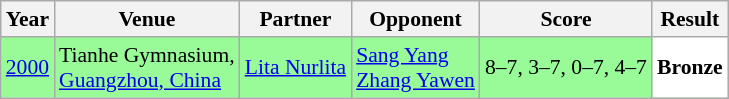<table class="sortable wikitable" style="font-size: 90%">
<tr>
<th>Year</th>
<th>Venue</th>
<th>Partner</th>
<th>Opponent</th>
<th>Score</th>
<th>Result</th>
</tr>
<tr style="background:#98FB98">
<td align="center"><a href='#'>2000</a></td>
<td align="left">Tianhe Gymnasium,<br><a href='#'>Guangzhou, China</a></td>
<td align="left"> <a href='#'>Lita Nurlita</a></td>
<td align="left"> <a href='#'>Sang Yang</a> <br>  <a href='#'>Zhang Yawen</a></td>
<td align="left">8–7, 3–7, 0–7, 4–7</td>
<td style="text-align:left; background:white"> <strong>Bronze</strong></td>
</tr>
</table>
